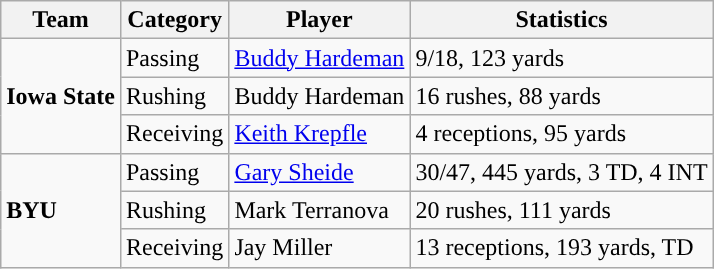<table class="wikitable" style="float: left;">
<tr>
<th>Team</th>
<th>Category</th>
<th>Player</th>
<th>Statistics</th>
</tr>
<tr>
<td rowspan=3><strong>Iowa State</strong></td>
<td>Passing</td>
<td><a href='#'>Buddy Hardeman</a></td>
<td>9/18, 123 yards</td>
</tr>
<tr>
<td>Rushing</td>
<td>Buddy Hardeman</td>
<td>16 rushes, 88 yards</td>
</tr>
<tr>
<td>Receiving</td>
<td><a href='#'>Keith Krepfle</a></td>
<td>4 receptions, 95 yards</td>
</tr>
<tr>
<td rowspan=3><strong>BYU</strong></td>
<td>Passing</td>
<td><a href='#'>Gary Sheide</a></td>
<td>30/47, 445 yards, 3 TD, 4 INT</td>
</tr>
<tr>
<td>Rushing</td>
<td>Mark Terranova</td>
<td>20 rushes, 111 yards</td>
</tr>
<tr>
<td>Receiving</td>
<td>Jay Miller</td>
<td>13 receptions, 193 yards, TD</td>
</tr>
</table>
